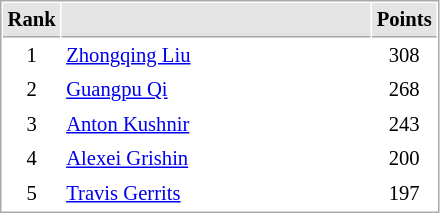<table cellspacing="1" cellpadding="3" style="border:1px solid #AAAAAA;font-size:86%">
<tr bgcolor="#E4E4E4">
<th style="border-bottom:1px solid #AAAAAA" width=10>Rank</th>
<th style="border-bottom:1px solid #AAAAAA" width=200></th>
<th style="border-bottom:1px solid #AAAAAA" width=20>Points</th>
</tr>
<tr>
<td style="text-align:center;">1</td>
<td> <a href='#'>Zhongqing Liu</a></td>
<td align=center>308</td>
</tr>
<tr>
<td style="text-align:center;">2</td>
<td> <a href='#'>Guangpu Qi</a></td>
<td align=center>268</td>
</tr>
<tr>
<td style="text-align:center;">3</td>
<td> <a href='#'>Anton Kushnir</a></td>
<td align=center>243</td>
</tr>
<tr>
<td style="text-align:center;">4</td>
<td> <a href='#'>Alexei Grishin</a></td>
<td align=center>200</td>
</tr>
<tr>
<td style="text-align:center;">5</td>
<td> <a href='#'>Travis Gerrits</a></td>
<td align=center>197</td>
</tr>
</table>
